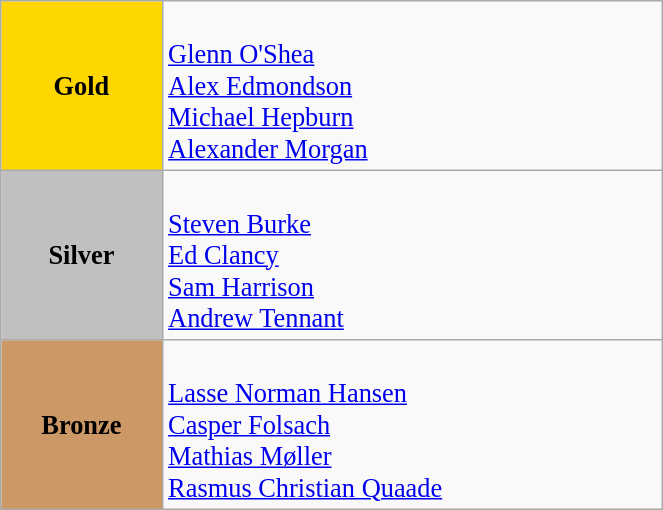<table class="wikitable" style=" text-align:center; font-size:110%;" width="35%">
<tr>
<td rowspan="1" bgcolor="gold"><strong>Gold</strong></td>
<td align=left><br><a href='#'>Glenn O'Shea</a><br><a href='#'>Alex Edmondson</a><br><a href='#'>Michael Hepburn</a><br><a href='#'>Alexander Morgan</a></td>
</tr>
<tr>
<td rowspan="1" bgcolor="silver"><strong>Silver</strong></td>
<td align=left><br><a href='#'>Steven Burke</a><br><a href='#'>Ed Clancy</a><br><a href='#'>Sam Harrison</a><br><a href='#'>Andrew Tennant</a></td>
</tr>
<tr>
<td rowspan="1" bgcolor="#cc9966"><strong>Bronze</strong></td>
<td align=left><br><a href='#'>Lasse Norman Hansen</a><br><a href='#'>Casper Folsach</a><br><a href='#'>Mathias Møller</a><br><a href='#'>Rasmus Christian Quaade</a></td>
</tr>
</table>
